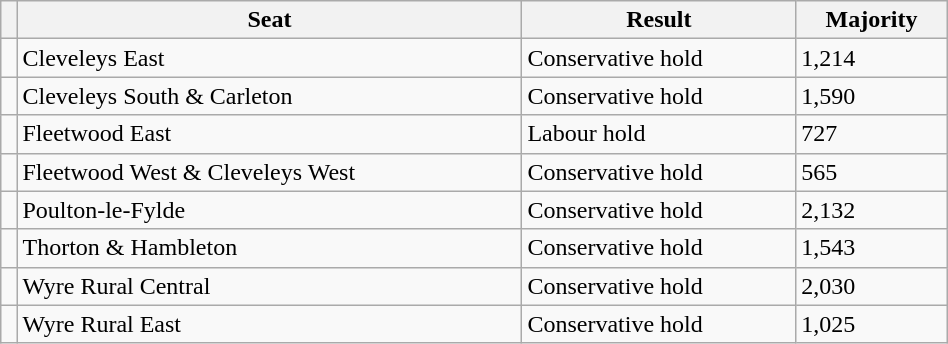<table class="wikitable" style="right; width:50%">
<tr>
<th></th>
<th>Seat</th>
<th>Result</th>
<th>Majority</th>
</tr>
<tr>
<td></td>
<td>Cleveleys East</td>
<td>Conservative hold</td>
<td>1,214</td>
</tr>
<tr>
<td></td>
<td>Cleveleys South & Carleton</td>
<td>Conservative hold</td>
<td>1,590</td>
</tr>
<tr>
<td></td>
<td>Fleetwood East</td>
<td>Labour hold</td>
<td>727</td>
</tr>
<tr>
<td></td>
<td>Fleetwood West & Cleveleys West</td>
<td>Conservative hold</td>
<td>565</td>
</tr>
<tr>
<td></td>
<td>Poulton-le-Fylde</td>
<td>Conservative hold</td>
<td>2,132</td>
</tr>
<tr>
<td></td>
<td>Thorton & Hambleton</td>
<td>Conservative hold</td>
<td>1,543</td>
</tr>
<tr>
<td></td>
<td>Wyre Rural Central</td>
<td>Conservative hold</td>
<td>2,030</td>
</tr>
<tr>
<td></td>
<td>Wyre Rural East</td>
<td>Conservative hold</td>
<td>1,025</td>
</tr>
</table>
